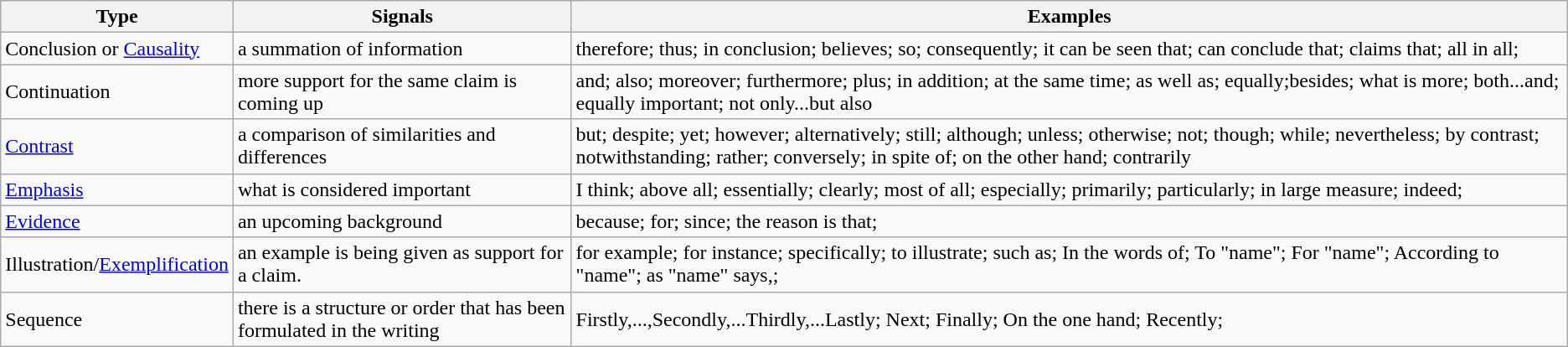<table class="wikitable">
<tr>
<th>Type</th>
<th>Signals</th>
<th>Examples</th>
</tr>
<tr>
<td>Conclusion or <a href='#'>Causality</a></td>
<td>a summation of information</td>
<td>therefore; thus; in conclusion; believes; so; consequently; it can be seen that; can conclude that; claims that; all in all;</td>
</tr>
<tr>
<td>Continuation</td>
<td>more support for the same claim is coming up</td>
<td>and; also; moreover; furthermore; plus; in addition; at the same time; as well as; equally;besides; what is more; both...and; equally important; not only...but also</td>
</tr>
<tr>
<td><a href='#'>Contrast</a></td>
<td>a comparison of similarities and differences</td>
<td>but; despite; yet; however; alternatively; still; although; unless; otherwise; not; though; while; nevertheless; by contrast; notwithstanding; rather; conversely; in spite of; on the other hand; contrarily</td>
</tr>
<tr>
<td><a href='#'>Emphasis</a></td>
<td>what is considered important</td>
<td>I think; above all; essentially; clearly; most of all; especially; primarily; particularly; in large measure; indeed;</td>
</tr>
<tr>
<td><a href='#'>Evidence</a></td>
<td>an upcoming background</td>
<td>because; for; since; the reason is that;</td>
</tr>
<tr>
<td>Illustration/<a href='#'>Exemplification</a></td>
<td>an example is being given as support for a claim.</td>
<td>for example; for instance; specifically; to illustrate; such as; In the words of; To "name"; For "name"; According to "name"; as "name" says,;</td>
</tr>
<tr>
<td>Sequence</td>
<td>there is a structure or order that has been formulated in the writing</td>
<td>Firstly,...,Secondly,...Thirdly,...Lastly; Next; Finally; On the one hand; Recently;</td>
</tr>
</table>
